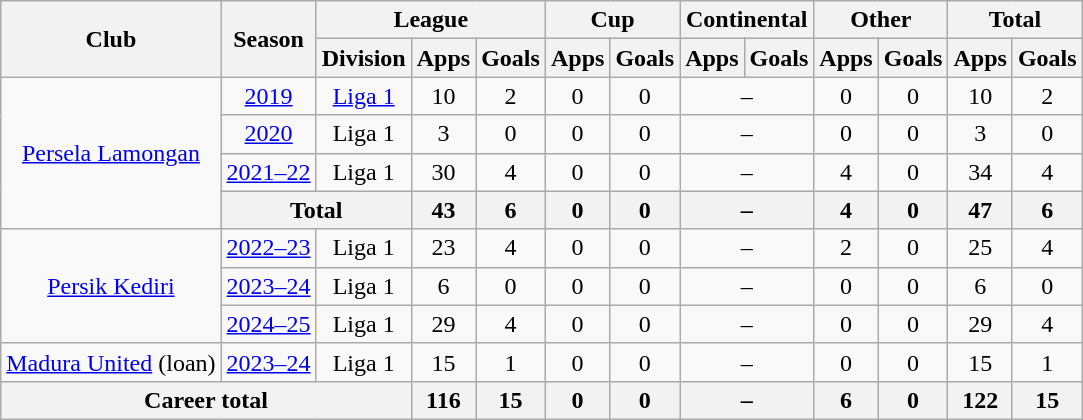<table class="wikitable" style="text-align: center">
<tr>
<th rowspan="2">Club</th>
<th rowspan="2">Season</th>
<th colspan="3">League</th>
<th colspan="2">Cup</th>
<th colspan="2">Continental</th>
<th colspan="2">Other</th>
<th colspan="2">Total</th>
</tr>
<tr>
<th>Division</th>
<th>Apps</th>
<th>Goals</th>
<th>Apps</th>
<th>Goals</th>
<th>Apps</th>
<th>Goals</th>
<th>Apps</th>
<th>Goals</th>
<th>Apps</th>
<th>Goals</th>
</tr>
<tr>
<td rowspan="4"><a href='#'>Persela Lamongan</a></td>
<td><a href='#'>2019</a></td>
<td rowspan="1" valign="center"><a href='#'>Liga 1</a></td>
<td>10</td>
<td>2</td>
<td>0</td>
<td>0</td>
<td colspan="2">–</td>
<td>0</td>
<td>0</td>
<td>10</td>
<td>2</td>
</tr>
<tr>
<td><a href='#'>2020</a></td>
<td rowspan="1" valign="center">Liga 1</td>
<td>3</td>
<td>0</td>
<td>0</td>
<td>0</td>
<td colspan="2">–</td>
<td>0</td>
<td>0</td>
<td>3</td>
<td>0</td>
</tr>
<tr>
<td><a href='#'>2021–22</a></td>
<td rowspan="1" valign="center">Liga 1</td>
<td>30</td>
<td>4</td>
<td>0</td>
<td>0</td>
<td colspan="2">–</td>
<td>4</td>
<td>0</td>
<td>34</td>
<td>4</td>
</tr>
<tr>
<th colspan=2>Total</th>
<th>43</th>
<th>6</th>
<th>0</th>
<th>0</th>
<th colspan="2">–</th>
<th>4</th>
<th>0</th>
<th>47</th>
<th>6</th>
</tr>
<tr>
<td rowspan="3"><a href='#'>Persik Kediri</a></td>
<td><a href='#'>2022–23</a></td>
<td rowspan="1">Liga 1</td>
<td>23</td>
<td>4</td>
<td>0</td>
<td>0</td>
<td colspan="2">–</td>
<td>2</td>
<td>0</td>
<td>25</td>
<td>4</td>
</tr>
<tr>
<td><a href='#'>2023–24</a></td>
<td rowspan="1">Liga 1</td>
<td>6</td>
<td>0</td>
<td>0</td>
<td>0</td>
<td colspan="2">–</td>
<td>0</td>
<td>0</td>
<td>6</td>
<td>0</td>
</tr>
<tr>
<td><a href='#'>2024–25</a></td>
<td>Liga 1</td>
<td>29</td>
<td>4</td>
<td>0</td>
<td>0</td>
<td colspan="2">–</td>
<td>0</td>
<td>0</td>
<td>29</td>
<td>4</td>
</tr>
<tr>
<td rowspan="1"><a href='#'>Madura United</a> (loan)</td>
<td><a href='#'>2023–24</a></td>
<td rowspan="1">Liga 1</td>
<td>15</td>
<td>1</td>
<td>0</td>
<td>0</td>
<td colspan="2">–</td>
<td>0</td>
<td>0</td>
<td>15</td>
<td>1</td>
</tr>
<tr>
<th colspan=3>Career total</th>
<th>116</th>
<th>15</th>
<th>0</th>
<th>0</th>
<th colspan="2">–</th>
<th>6</th>
<th>0</th>
<th>122</th>
<th>15</th>
</tr>
</table>
